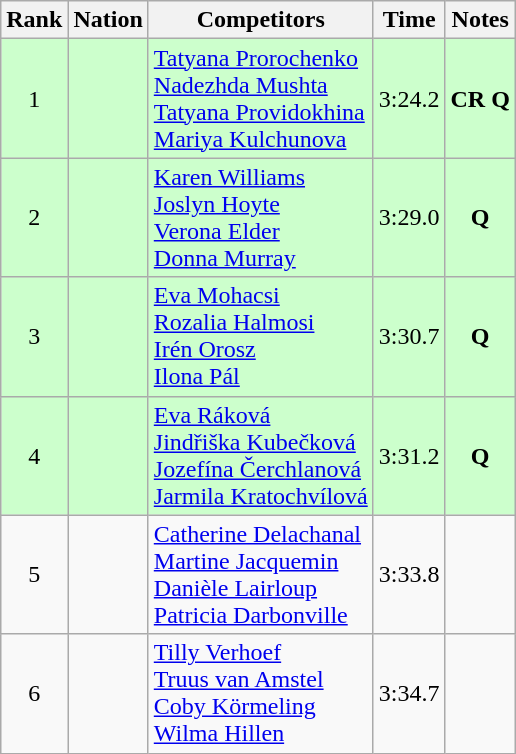<table class="wikitable sortable" style="text-align:center">
<tr>
<th>Rank</th>
<th>Nation</th>
<th>Competitors</th>
<th>Time</th>
<th>Notes</th>
</tr>
<tr bgcolor=ccffcc>
<td>1</td>
<td align=left></td>
<td align=left><a href='#'>Tatyana Prorochenko</a><br><a href='#'>Nadezhda Mushta</a><br><a href='#'>Tatyana Providokhina</a><br><a href='#'>Mariya Kulchunova</a></td>
<td>3:24.2</td>
<td><strong>CR Q</strong></td>
</tr>
<tr bgcolor=ccffcc>
<td>2</td>
<td align=left></td>
<td align=left><a href='#'>Karen Williams</a><br><a href='#'>Joslyn Hoyte</a><br><a href='#'>Verona Elder</a><br><a href='#'>Donna Murray</a></td>
<td>3:29.0</td>
<td><strong>Q</strong></td>
</tr>
<tr bgcolor=ccffcc>
<td>3</td>
<td align=left></td>
<td align=left><a href='#'>Eva Mohacsi</a><br><a href='#'>Rozalia Halmosi</a><br><a href='#'>Irén Orosz</a><br><a href='#'>Ilona Pál</a></td>
<td>3:30.7</td>
<td><strong>Q</strong></td>
</tr>
<tr bgcolor=ccffcc>
<td>4</td>
<td align=left></td>
<td align=left><a href='#'>Eva Ráková</a><br><a href='#'>Jindřiška Kubečková</a><br><a href='#'>Jozefína Čerchlanová</a><br><a href='#'>Jarmila Kratochvílová</a></td>
<td>3:31.2</td>
<td><strong>Q</strong></td>
</tr>
<tr>
<td>5</td>
<td align=left></td>
<td align=left><a href='#'>Catherine Delachanal</a><br><a href='#'>Martine Jacquemin</a><br><a href='#'>Danièle Lairloup</a><br><a href='#'>Patricia Darbonville</a></td>
<td>3:33.8</td>
<td></td>
</tr>
<tr>
<td>6</td>
<td align=left></td>
<td align=left><a href='#'>Tilly Verhoef</a><br><a href='#'>Truus van Amstel</a><br><a href='#'>Coby Körmeling</a><br><a href='#'>Wilma Hillen</a></td>
<td>3:34.7</td>
<td></td>
</tr>
</table>
